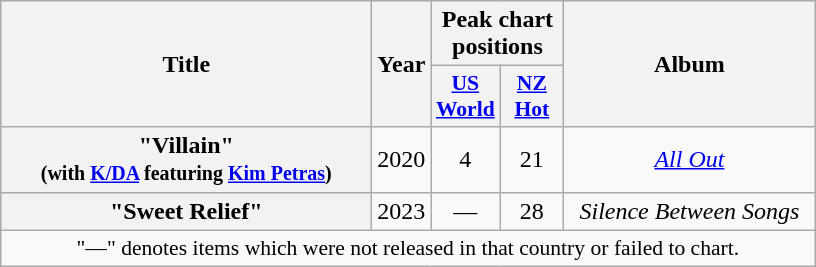<table class="wikitable plainrowheaders" style="text-align:center;">
<tr>
<th scope="col" rowspan="2" style="width:15em;">Title</th>
<th scope="col" rowspan="2" style="width:2em;">Year</th>
<th scope="col" colspan="2">Peak chart positions</th>
<th scope="col" rowspan="2" style="width:10em;">Album</th>
</tr>
<tr>
<th scope="col" style="width:2.5em;font-size:90%;"><a href='#'>US<br>World</a><br></th>
<th scope="col" style="width:2.5em;font-size:90%;"><a href='#'>NZ<br>Hot</a><br></th>
</tr>
<tr>
<th scope="row">"Villain"<br><small>(with <a href='#'>K/DA</a> featuring <a href='#'>Kim Petras</a>)</small></th>
<td>2020</td>
<td>4</td>
<td>21</td>
<td><em><a href='#'>All Out</a></em></td>
</tr>
<tr>
<th scope="row">"Sweet Relief"</th>
<td>2023</td>
<td>—</td>
<td>28</td>
<td><em>Silence Between Songs</em></td>
</tr>
<tr>
<td colspan="15" style="font-size:90%;">"—" denotes items which were not released in that country or failed to chart.</td>
</tr>
</table>
